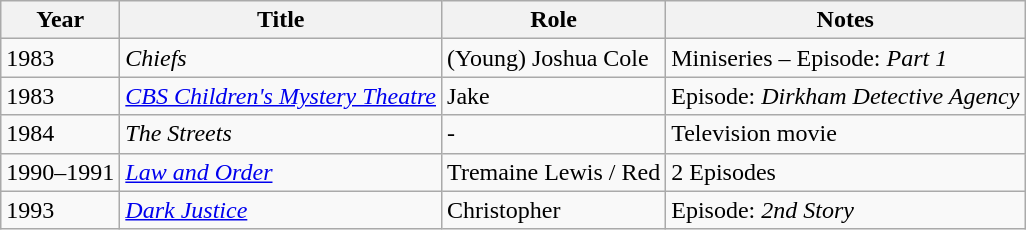<table class="wikitable">
<tr>
<th>Year</th>
<th>Title</th>
<th>Role</th>
<th>Notes</th>
</tr>
<tr>
<td>1983</td>
<td><em>Chiefs</em></td>
<td>(Young) Joshua Cole</td>
<td>Miniseries  –  Episode: <em>Part 1</em></td>
</tr>
<tr>
<td>1983</td>
<td><em><a href='#'>CBS Children's Mystery Theatre</a></em></td>
<td>Jake</td>
<td>Episode: <em>Dirkham Detective Agency</em></td>
</tr>
<tr>
<td>1984</td>
<td><em>The Streets</em></td>
<td>-</td>
<td>Television movie</td>
</tr>
<tr>
<td>1990–1991</td>
<td><em><a href='#'>Law and Order</a></em></td>
<td>Tremaine Lewis / Red</td>
<td>2 Episodes</td>
</tr>
<tr>
<td>1993</td>
<td><em><a href='#'>Dark Justice</a></em></td>
<td>Christopher</td>
<td>Episode: <em>2nd Story</em></td>
</tr>
</table>
